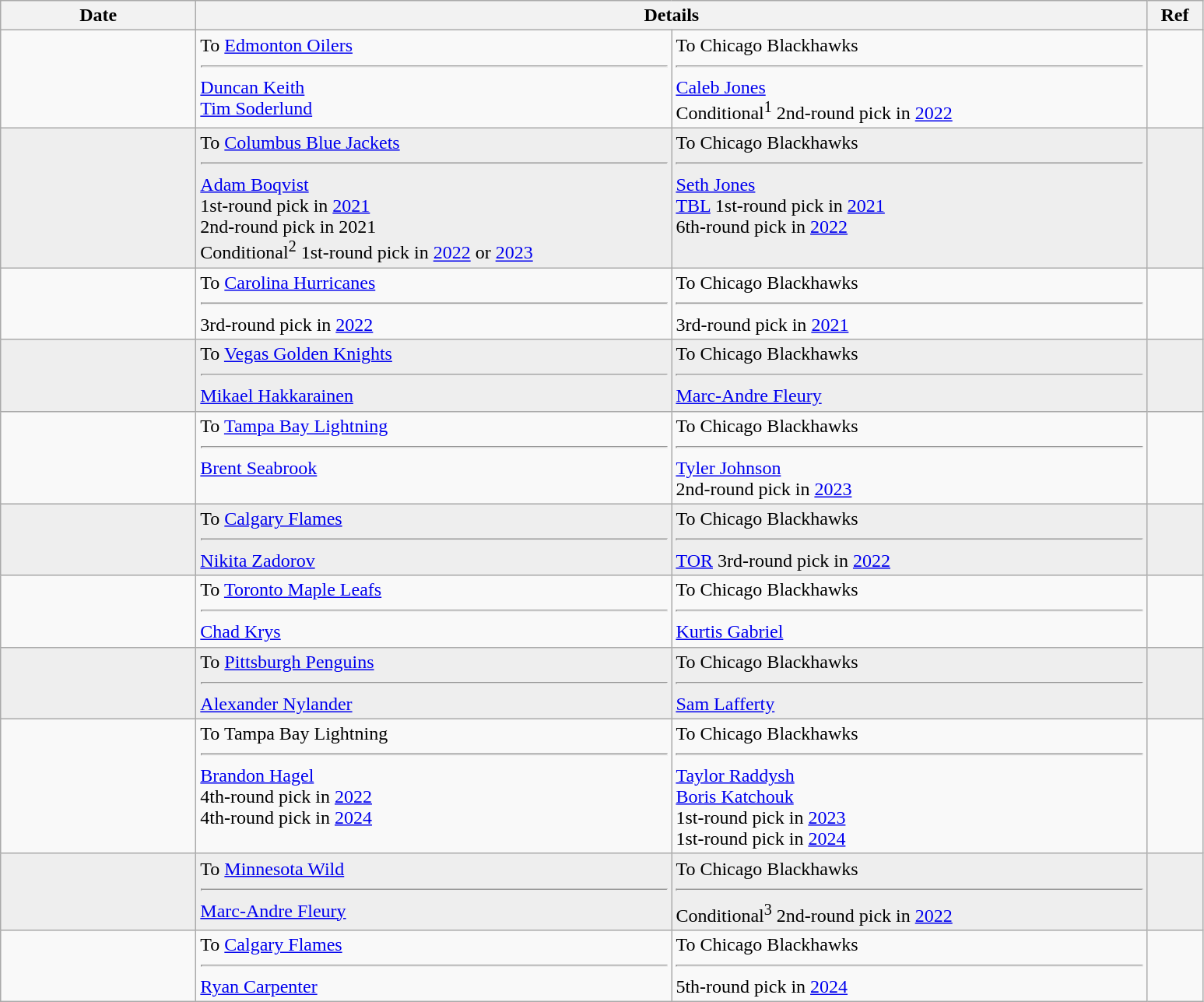<table class="wikitable">
<tr>
<th style="width: 10em;">Date</th>
<th colspan=2>Details</th>
<th style="width: 2.5em;">Ref</th>
</tr>
<tr>
<td></td>
<td style="width: 25em;" valign="top">To <a href='#'>Edmonton Oilers</a><hr><a href='#'>Duncan Keith</a><br><a href='#'>Tim Soderlund</a></td>
<td style="width: 25em;" valign="top">To Chicago Blackhawks<hr><a href='#'>Caleb Jones</a><br>Conditional<sup>1</sup> 2nd-round pick in <a href='#'>2022</a></td>
<td></td>
</tr>
<tr bgcolor="eeeeee">
<td></td>
<td style="width: 25em;" valign="top">To <a href='#'>Columbus Blue Jackets</a><hr><a href='#'>Adam Boqvist</a><br>1st-round pick in <a href='#'>2021</a><br>2nd-round pick in 2021<br>Conditional<sup>2</sup> 1st-round pick in <a href='#'>2022</a> or <a href='#'>2023</a></td>
<td style="width: 25em;" valign="top">To Chicago Blackhawks<hr><a href='#'>Seth Jones</a><br><a href='#'>TBL</a> 1st-round pick in <a href='#'>2021</a><br>6th-round pick in <a href='#'>2022</a></td>
<td></td>
</tr>
<tr>
<td></td>
<td valign="top">To <a href='#'>Carolina Hurricanes</a><hr>3rd-round pick in <a href='#'>2022</a></td>
<td valign="top">To Chicago Blackhawks<hr>3rd-round pick in <a href='#'>2021</a></td>
<td></td>
</tr>
<tr bgcolor="eeeeee">
<td></td>
<td valign="top">To <a href='#'>Vegas Golden Knights</a><hr><a href='#'>Mikael Hakkarainen</a></td>
<td valign="top">To Chicago Blackhawks<hr><a href='#'>Marc-Andre Fleury</a></td>
<td></td>
</tr>
<tr>
<td></td>
<td valign="top">To <a href='#'>Tampa Bay Lightning</a><hr><a href='#'>Brent Seabrook</a></td>
<td valign="top">To Chicago Blackhawks<hr><a href='#'>Tyler Johnson</a><br>2nd-round pick in <a href='#'>2023</a></td>
<td></td>
</tr>
<tr bgcolor="eeeeee">
<td></td>
<td valign="top">To <a href='#'>Calgary Flames</a><hr><a href='#'>Nikita Zadorov</a></td>
<td valign="top">To Chicago Blackhawks<hr><a href='#'>TOR</a> 3rd-round pick in <a href='#'>2022</a></td>
<td></td>
</tr>
<tr>
<td></td>
<td valign="top">To <a href='#'>Toronto Maple Leafs</a><hr><a href='#'>Chad Krys</a></td>
<td valign="top">To Chicago Blackhawks<hr><a href='#'>Kurtis Gabriel</a></td>
<td></td>
</tr>
<tr bgcolor="eeeeee">
<td></td>
<td valign="top">To <a href='#'>Pittsburgh Penguins</a><hr><a href='#'>Alexander Nylander</a></td>
<td valign="top">To Chicago Blackhawks<hr><a href='#'>Sam Lafferty</a></td>
<td></td>
</tr>
<tr>
<td></td>
<td valign="top">To Tampa Bay Lightning<hr><a href='#'>Brandon Hagel</a><br>4th-round pick in <a href='#'>2022</a><br>4th-round pick in <a href='#'>2024</a></td>
<td valign="top">To Chicago Blackhawks<hr><a href='#'>Taylor Raddysh</a><br><a href='#'>Boris Katchouk</a><br>1st-round pick in <a href='#'>2023</a><br>1st-round pick in <a href='#'>2024</a></td>
<td></td>
</tr>
<tr bgcolor="eeeeee">
<td></td>
<td valign="top">To <a href='#'>Minnesota Wild</a><hr><a href='#'>Marc-Andre Fleury</a></td>
<td valign="top">To Chicago Blackhawks<hr>Conditional<sup>3</sup> 2nd-round pick in <a href='#'>2022</a></td>
<td></td>
</tr>
<tr>
<td></td>
<td valign="top">To <a href='#'>Calgary Flames</a><hr><a href='#'>Ryan Carpenter</a></td>
<td valign="top">To Chicago Blackhawks<hr>5th-round pick in <a href='#'>2024</a></td>
<td></td>
</tr>
</table>
